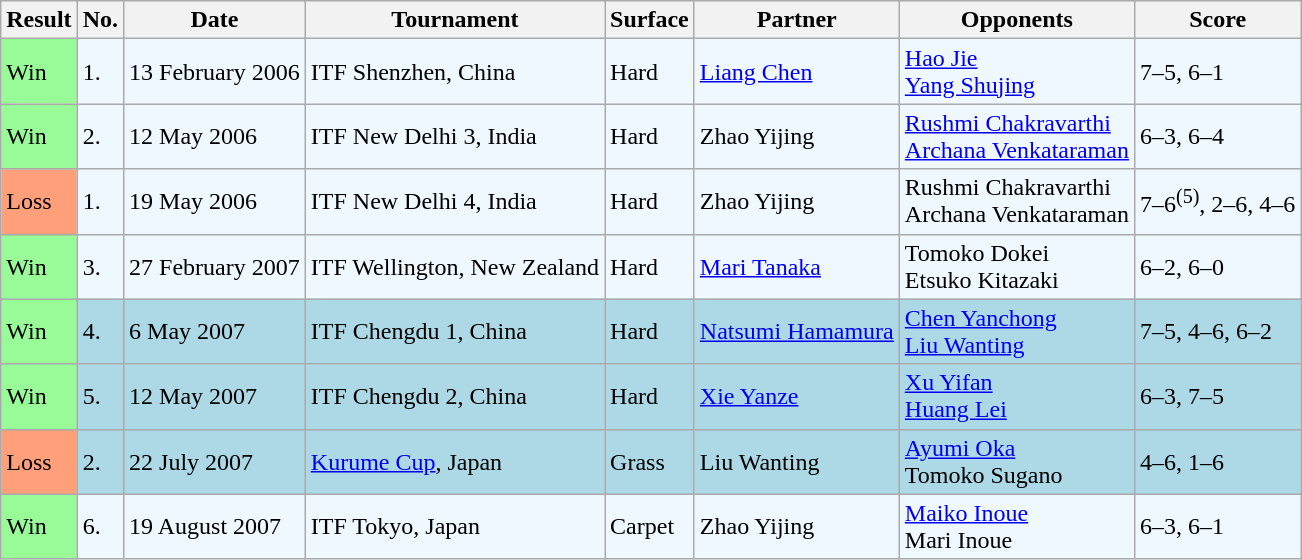<table class="sortable wikitable">
<tr>
<th>Result</th>
<th>No.</th>
<th>Date</th>
<th>Tournament</th>
<th>Surface</th>
<th>Partner</th>
<th>Opponents</th>
<th class="unsortable">Score</th>
</tr>
<tr style="background:#f0f8ff;">
<td style="background:#98fb98;">Win</td>
<td>1.</td>
<td>13 February 2006</td>
<td>ITF Shenzhen, China</td>
<td>Hard</td>
<td> <a href='#'>Liang Chen</a></td>
<td> <a href='#'>Hao Jie</a> <br>  <a href='#'>Yang Shujing</a></td>
<td>7–5, 6–1</td>
</tr>
<tr style="background:#f0f8ff;">
<td style="background:#98fb98;">Win</td>
<td>2.</td>
<td>12 May 2006</td>
<td>ITF New Delhi 3, India</td>
<td>Hard</td>
<td> Zhao Yijing</td>
<td> <a href='#'>Rushmi Chakravarthi</a> <br>  <a href='#'>Archana Venkataraman</a></td>
<td>6–3, 6–4</td>
</tr>
<tr style="background:#f0f8ff;">
<td style="background:#ffa07a;">Loss</td>
<td>1.</td>
<td>19 May 2006</td>
<td>ITF New Delhi 4, India</td>
<td>Hard</td>
<td> Zhao Yijing</td>
<td> Rushmi Chakravarthi <br>  Archana Venkataraman</td>
<td>7–6<sup>(5)</sup>, 2–6, 4–6</td>
</tr>
<tr style="background:#f0f8ff;">
<td style="background:#98fb98;">Win</td>
<td>3.</td>
<td>27 February 2007</td>
<td>ITF Wellington, New Zealand</td>
<td>Hard</td>
<td> <a href='#'>Mari Tanaka</a></td>
<td> Tomoko Dokei <br>  Etsuko Kitazaki</td>
<td>6–2, 6–0</td>
</tr>
<tr bgcolor=lightblue>
<td style="background:#98fb98;">Win</td>
<td>4.</td>
<td>6 May 2007</td>
<td>ITF Chengdu 1, China</td>
<td>Hard</td>
<td> <a href='#'>Natsumi Hamamura</a></td>
<td> <a href='#'>Chen Yanchong</a> <br>  <a href='#'>Liu Wanting</a></td>
<td>7–5, 4–6, 6–2</td>
</tr>
<tr style="background:lightblue;">
<td style="background:#98fb98;">Win</td>
<td>5.</td>
<td>12 May 2007</td>
<td>ITF Chengdu 2, China</td>
<td>Hard</td>
<td> <a href='#'>Xie Yanze</a></td>
<td> <a href='#'>Xu Yifan</a> <br>  <a href='#'>Huang Lei</a></td>
<td>6–3, 7–5</td>
</tr>
<tr style="background:lightblue;">
<td style="background:#ffa07a;">Loss</td>
<td>2.</td>
<td>22 July 2007</td>
<td><a href='#'>Kurume Cup</a>, Japan</td>
<td>Grass</td>
<td> Liu Wanting</td>
<td> <a href='#'>Ayumi Oka</a> <br>  Tomoko Sugano</td>
<td>4–6, 1–6</td>
</tr>
<tr style="background:#f0f8ff;">
<td style="background:#98fb98;">Win</td>
<td>6.</td>
<td>19 August 2007</td>
<td>ITF Tokyo, Japan</td>
<td>Carpet</td>
<td> Zhao Yijing</td>
<td> <a href='#'>Maiko Inoue</a> <br>  Mari Inoue</td>
<td>6–3, 6–1</td>
</tr>
</table>
